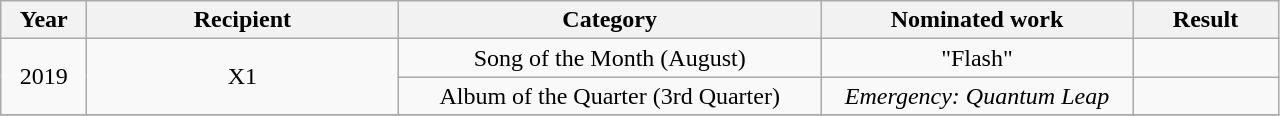<table class="wikitable" style="text-align:center">
<tr>
<th width="50">Year</th>
<th width="200">Recipient</th>
<th width="275">Category</th>
<th width="200">Nominated work</th>
<th width="90">Result</th>
</tr>
<tr>
<td rowspan="2">2019</td>
<td rowspan="2">X1</td>
<td>Song of the Month (August)</td>
<td>"Flash"</td>
<td></td>
</tr>
<tr>
<td>Album of the Quarter (3rd Quarter)</td>
<td><em>Emergency: Quantum Leap</em></td>
<td></td>
</tr>
<tr>
</tr>
</table>
